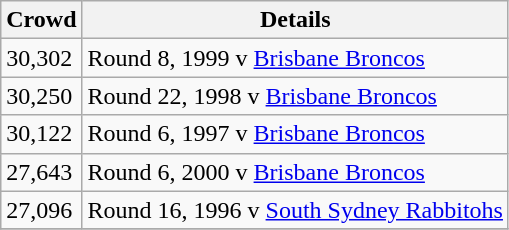<table class="wikitable">
<tr>
<th>Crowd</th>
<th>Details</th>
</tr>
<tr>
<td>30,302</td>
<td>Round 8, 1999 v <a href='#'>Brisbane Broncos</a></td>
</tr>
<tr>
<td>30,250</td>
<td>Round 22, 1998 v <a href='#'>Brisbane Broncos</a></td>
</tr>
<tr>
<td>30,122</td>
<td>Round 6, 1997 v <a href='#'>Brisbane Broncos</a></td>
</tr>
<tr>
<td>27,643</td>
<td>Round 6, 2000 v <a href='#'>Brisbane Broncos</a></td>
</tr>
<tr>
<td>27,096</td>
<td>Round 16, 1996 v <a href='#'>South Sydney Rabbitohs</a></td>
</tr>
<tr>
</tr>
</table>
